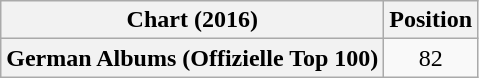<table class="wikitable plainrowheaders" style="text-align:center">
<tr>
<th scope="col">Chart (2016)</th>
<th scope="col">Position</th>
</tr>
<tr>
<th scope="row">German Albums (Offizielle Top 100)</th>
<td>82</td>
</tr>
</table>
